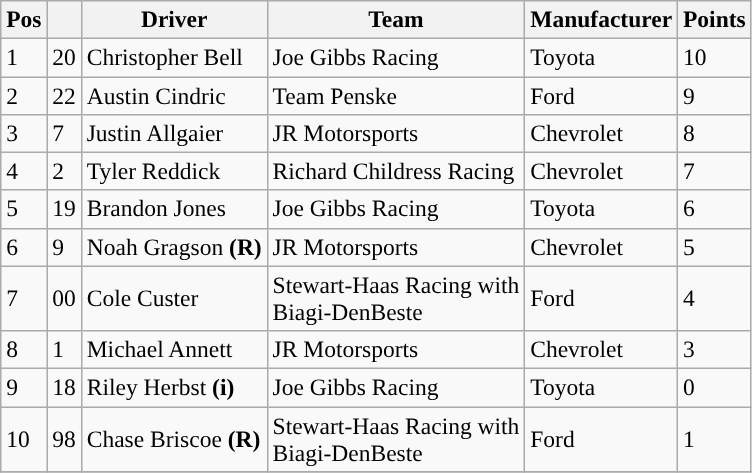<table class="wikitable" style="font-size:98%">
<tr>
<th>Pos</th>
<th></th>
<th>Driver</th>
<th>Team</th>
<th>Manufacturer</th>
<th>Points</th>
</tr>
<tr>
<td>1</td>
<td>20</td>
<td>Christopher Bell</td>
<td>Joe Gibbs Racing</td>
<td>Toyota</td>
<td>10</td>
</tr>
<tr>
<td>2</td>
<td>22</td>
<td>Austin Cindric</td>
<td>Team Penske</td>
<td>Ford</td>
<td>9</td>
</tr>
<tr>
<td>3</td>
<td>7</td>
<td>Justin Allgaier</td>
<td>JR Motorsports</td>
<td>Chevrolet</td>
<td>8</td>
</tr>
<tr>
<td>4</td>
<td>2</td>
<td>Tyler Reddick</td>
<td>Richard Childress Racing</td>
<td>Chevrolet</td>
<td>7</td>
</tr>
<tr>
<td>5</td>
<td>19</td>
<td>Brandon Jones</td>
<td>Joe Gibbs Racing</td>
<td>Toyota</td>
<td>6</td>
</tr>
<tr>
<td>6</td>
<td>9</td>
<td>Noah Gragson <strong>(R)</strong></td>
<td>JR Motorsports</td>
<td>Chevrolet</td>
<td>5</td>
</tr>
<tr>
<td>7</td>
<td>00</td>
<td>Cole Custer</td>
<td>Stewart-Haas Racing with<br>Biagi-DenBeste</td>
<td>Ford</td>
<td>4</td>
</tr>
<tr>
<td>8</td>
<td>1</td>
<td>Michael Annett</td>
<td>JR Motorsports</td>
<td>Chevrolet</td>
<td>3</td>
</tr>
<tr>
<td>9</td>
<td>18</td>
<td>Riley Herbst <strong>(i)</strong></td>
<td>Joe Gibbs Racing</td>
<td>Toyota</td>
<td>0</td>
</tr>
<tr>
<td>10</td>
<td>98</td>
<td>Chase Briscoe <strong>(R)</strong></td>
<td>Stewart-Haas Racing with <br> Biagi-DenBeste</td>
<td>Ford</td>
<td>1</td>
</tr>
<tr>
</tr>
</table>
